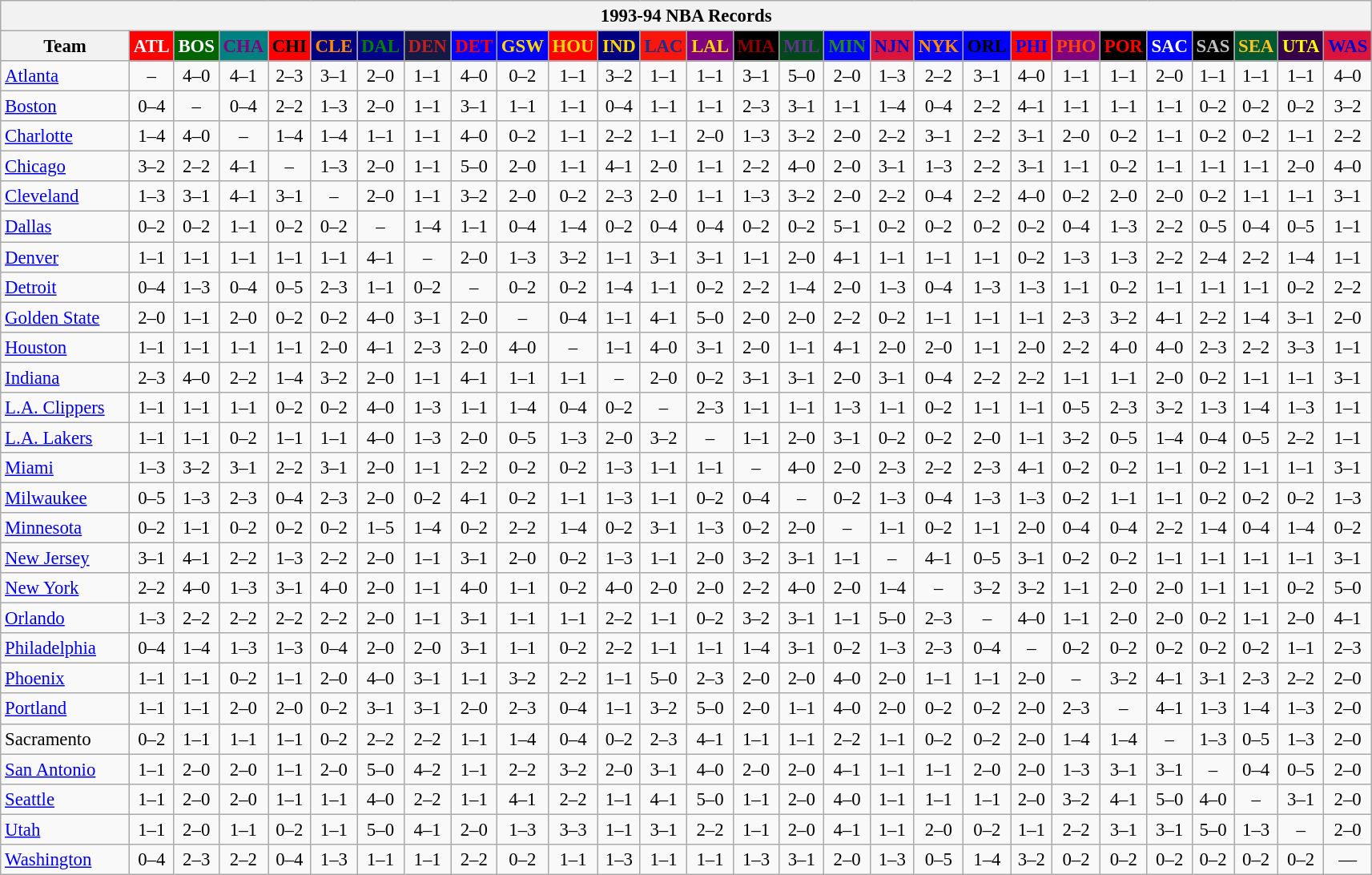<table class="wikitable" style="font-size:95%; text-align:center;">
<tr>
<th colspan=28>1993-94 NBA Records</th>
</tr>
<tr>
<th width=100>Team</th>
<th style="background:#FF0000;color:#FFFFFF;width=35">ATL</th>
<th style="background:#006400;color:#FFFFFF;width=35">BOS</th>
<th style="background:#008080;color:#800080;width=35">CHA</th>
<th style="background:#FF0000;color:#000000;width=35">CHI</th>
<th style="background:#000080;color:#FF8C00;width=35">CLE</th>
<th style="background:#00008B;color:#008000;width=35">DAL</th>
<th style="background:#141A44;color:#BC2224;width=35">DEN</th>
<th style="background:#0000FF;color:#FF0000;width=35">DET</th>
<th style="background:#0000FF;color:#FFD700;width=35">GSW</th>
<th style="background:#FF0000;color:#FFD700;width=35">HOU</th>
<th style="background:#000080;color:#FFD700;width=35">IND</th>
<th style="background:#F9160D;color:#1A2E8B;width=35">LAC</th>
<th style="background:#800080;color:#FFD700;width=35">LAL</th>
<th style="background:#000000;color:#8B0000;width=35">MIA</th>
<th style="background:#00471B;color:#5C378A;width=35">MIL</th>
<th style="background:#0000FF;color:#228B22;width=35">MIN</th>
<th style="background:#DC143C;color:#0000CD;width=35">NJN</th>
<th style="background:#0000FF;color:#FF8C00;width=35">NYK</th>
<th style="background:#0000FF;color:#000000;width=35">ORL</th>
<th style="background:#FF0000;color:#0000FF;width=35">PHI</th>
<th style="background:#800080;color:#FF4500;width=35">PHO</th>
<th style="background:#000000;color:#FF0000;width=35">POR</th>
<th style="background:#0000FF;color:#FFFFFF;width=35">SAC</th>
<th style="background:#000000;color:#C0C0C0;width=35">SAS</th>
<th style="background:#005831;color:#FFC322;width=35">SEA</th>
<th style="background:#36004A;color:#FFFF00;width=35">UTA</th>
<th style="background:#DC143C;color:#0000CD;width=35">WAS</th>
</tr>
<tr>
<td style="text-align:left;"><a href='#'>Atlanta</a></td>
<td>–</td>
<td>4–0</td>
<td>4–1</td>
<td>2–3</td>
<td>3–1</td>
<td>2–0</td>
<td>1–1</td>
<td>4–0</td>
<td>0–2</td>
<td>1–1</td>
<td>3–2</td>
<td>1–1</td>
<td>1–1</td>
<td>3–1</td>
<td>5–0</td>
<td>2–0</td>
<td>1–3</td>
<td>2–2</td>
<td>3–1</td>
<td>4–0</td>
<td>1–1</td>
<td>1–1</td>
<td>2–0</td>
<td>1–1</td>
<td>1–1</td>
<td>1–1</td>
<td>4–0</td>
</tr>
<tr>
<td style="text-align:left;"><a href='#'>Boston</a></td>
<td>0–4</td>
<td>–</td>
<td>0–4</td>
<td>2–2</td>
<td>1–3</td>
<td>2–0</td>
<td>1–1</td>
<td>3–1</td>
<td>1–1</td>
<td>1–1</td>
<td>0–4</td>
<td>1–1</td>
<td>1–1</td>
<td>2–3</td>
<td>3–1</td>
<td>1–1</td>
<td>1–4</td>
<td>0–4</td>
<td>2–2</td>
<td>4–1</td>
<td>1–1</td>
<td>1–1</td>
<td>1–1</td>
<td>0–2</td>
<td>0–2</td>
<td>0–2</td>
<td>3–2</td>
</tr>
<tr>
<td style="text-align:left;"><a href='#'>Charlotte</a></td>
<td>1–4</td>
<td>4–0</td>
<td>–</td>
<td>1–4</td>
<td>1–4</td>
<td>1–1</td>
<td>1–1</td>
<td>4–0</td>
<td>0–2</td>
<td>1–1</td>
<td>2–2</td>
<td>1–1</td>
<td>2–0</td>
<td>1–3</td>
<td>3–2</td>
<td>2–0</td>
<td>2–2</td>
<td>3–1</td>
<td>2–2</td>
<td>3–1</td>
<td>2–0</td>
<td>0–2</td>
<td>1–1</td>
<td>0–2</td>
<td>0–2</td>
<td>1–1</td>
<td>2–2</td>
</tr>
<tr>
<td style="text-align:left;"><a href='#'>Chicago</a></td>
<td>3–2</td>
<td>2–2</td>
<td>4–1</td>
<td>–</td>
<td>1–3</td>
<td>2–0</td>
<td>1–1</td>
<td>5–0</td>
<td>2–0</td>
<td>1–1</td>
<td>4–1</td>
<td>2–0</td>
<td>1–1</td>
<td>2–2</td>
<td>4–0</td>
<td>2–0</td>
<td>3–1</td>
<td>1–3</td>
<td>2–2</td>
<td>3–1</td>
<td>1–1</td>
<td>0–2</td>
<td>1–1</td>
<td>1–1</td>
<td>1–1</td>
<td>2–0</td>
<td>4–0</td>
</tr>
<tr>
<td style="text-align:left;"><a href='#'>Cleveland</a></td>
<td>1–3</td>
<td>3–1</td>
<td>4–1</td>
<td>3–1</td>
<td>–</td>
<td>2–0</td>
<td>1–1</td>
<td>3–2</td>
<td>2–0</td>
<td>0–2</td>
<td>2–3</td>
<td>2–0</td>
<td>1–1</td>
<td>1–3</td>
<td>3–2</td>
<td>2–0</td>
<td>2–2</td>
<td>0–4</td>
<td>2–2</td>
<td>4–0</td>
<td>0–2</td>
<td>2–0</td>
<td>2–0</td>
<td>0–2</td>
<td>1–1</td>
<td>1–1</td>
<td>3–1</td>
</tr>
<tr>
<td style="text-align:left;"><a href='#'>Dallas</a></td>
<td>0–2</td>
<td>0–2</td>
<td>1–1</td>
<td>0–2</td>
<td>0–2</td>
<td>–</td>
<td>1–4</td>
<td>1–1</td>
<td>0–4</td>
<td>1–4</td>
<td>0–2</td>
<td>0–4</td>
<td>0–4</td>
<td>0–2</td>
<td>0–2</td>
<td>5–1</td>
<td>0–2</td>
<td>0–2</td>
<td>0–2</td>
<td>0–2</td>
<td>0–4</td>
<td>1–3</td>
<td>2–2</td>
<td>0–5</td>
<td>0–4</td>
<td>0–5</td>
<td>1–1</td>
</tr>
<tr>
<td style="text-align:left;"><a href='#'>Denver</a></td>
<td>1–1</td>
<td>1–1</td>
<td>1–1</td>
<td>1–1</td>
<td>1–1</td>
<td>4–1</td>
<td>–</td>
<td>2–0</td>
<td>1–3</td>
<td>3–2</td>
<td>1–1</td>
<td>3–1</td>
<td>3–1</td>
<td>1–1</td>
<td>2–0</td>
<td>4–1</td>
<td>1–1</td>
<td>1–1</td>
<td>1–1</td>
<td>0–2</td>
<td>1–3</td>
<td>1–3</td>
<td>2–2</td>
<td>2–4</td>
<td>2–2</td>
<td>1–4</td>
<td>1–1</td>
</tr>
<tr>
<td style="text-align:left;"><a href='#'>Detroit</a></td>
<td>0–4</td>
<td>1–3</td>
<td>0–4</td>
<td>0–5</td>
<td>2–3</td>
<td>1–1</td>
<td>0–2</td>
<td>–</td>
<td>0–2</td>
<td>0–2</td>
<td>1–4</td>
<td>1–1</td>
<td>0–2</td>
<td>2–2</td>
<td>1–4</td>
<td>2–0</td>
<td>1–3</td>
<td>0–4</td>
<td>1–3</td>
<td>1–3</td>
<td>1–1</td>
<td>0–2</td>
<td>1–1</td>
<td>1–1</td>
<td>1–1</td>
<td>0–2</td>
<td>2–2</td>
</tr>
<tr>
<td style="text-align:left;"><a href='#'>Golden State</a></td>
<td>2–0</td>
<td>1–1</td>
<td>2–0</td>
<td>0–2</td>
<td>0–2</td>
<td>4–0</td>
<td>3–1</td>
<td>2–0</td>
<td>–</td>
<td>0–4</td>
<td>1–1</td>
<td>4–1</td>
<td>5–0</td>
<td>2–0</td>
<td>2–0</td>
<td>2–2</td>
<td>0–2</td>
<td>1–1</td>
<td>1–1</td>
<td>1–1</td>
<td>2–3</td>
<td>3–2</td>
<td>4–1</td>
<td>2–2</td>
<td>1–4</td>
<td>3–1</td>
<td>2–0</td>
</tr>
<tr>
<td style="text-align:left;"><a href='#'>Houston</a></td>
<td>1–1</td>
<td>1–1</td>
<td>1–1</td>
<td>1–1</td>
<td>2–0</td>
<td>4–1</td>
<td>2–3</td>
<td>2–0</td>
<td>4–0</td>
<td>–</td>
<td>1–1</td>
<td>4–0</td>
<td>3–1</td>
<td>2–0</td>
<td>1–1</td>
<td>4–1</td>
<td>2–0</td>
<td>2–0</td>
<td>1–1</td>
<td>2–0</td>
<td>2–2</td>
<td>4–0</td>
<td>4–0</td>
<td>2–3</td>
<td>2–2</td>
<td>3–3</td>
<td>1–1</td>
</tr>
<tr>
<td style="text-align:left;"><a href='#'>Indiana</a></td>
<td>2–3</td>
<td>4–0</td>
<td>2–2</td>
<td>1–4</td>
<td>3–2</td>
<td>2–0</td>
<td>1–1</td>
<td>4–1</td>
<td>1–1</td>
<td>1–1</td>
<td>–</td>
<td>2–0</td>
<td>0–2</td>
<td>3–1</td>
<td>3–1</td>
<td>2–0</td>
<td>3–1</td>
<td>0–4</td>
<td>2–2</td>
<td>2–2</td>
<td>1–1</td>
<td>1–1</td>
<td>2–0</td>
<td>0–2</td>
<td>1–1</td>
<td>1–1</td>
<td>3–1</td>
</tr>
<tr>
<td style="text-align:left;"><a href='#'>L.A. Clippers</a></td>
<td>1–1</td>
<td>1–1</td>
<td>1–1</td>
<td>0–2</td>
<td>0–2</td>
<td>4–0</td>
<td>1–3</td>
<td>1–1</td>
<td>1–4</td>
<td>0–4</td>
<td>0–2</td>
<td>–</td>
<td>2–3</td>
<td>1–1</td>
<td>1–1</td>
<td>1–3</td>
<td>1–1</td>
<td>0–2</td>
<td>1–1</td>
<td>1–1</td>
<td>0–5</td>
<td>2–3</td>
<td>3–2</td>
<td>1–3</td>
<td>1–4</td>
<td>1–3</td>
<td>1–1</td>
</tr>
<tr>
<td style="text-align:left;"><a href='#'>L.A. Lakers</a></td>
<td>1–1</td>
<td>1–1</td>
<td>0–2</td>
<td>1–1</td>
<td>1–1</td>
<td>4–0</td>
<td>1–3</td>
<td>2–0</td>
<td>0–5</td>
<td>1–3</td>
<td>2–0</td>
<td>3–2</td>
<td>–</td>
<td>1–1</td>
<td>2–0</td>
<td>3–1</td>
<td>0–2</td>
<td>0–2</td>
<td>2–0</td>
<td>1–1</td>
<td>3–2</td>
<td>0–5</td>
<td>1–4</td>
<td>0–4</td>
<td>0–5</td>
<td>2–2</td>
<td>1–1</td>
</tr>
<tr>
<td style="text-align:left;"><a href='#'>Miami</a></td>
<td>1–3</td>
<td>3–2</td>
<td>3–1</td>
<td>2–2</td>
<td>3–1</td>
<td>2–0</td>
<td>1–1</td>
<td>2–2</td>
<td>0–2</td>
<td>0–2</td>
<td>1–3</td>
<td>1–1</td>
<td>1–1</td>
<td>–</td>
<td>4–0</td>
<td>2–0</td>
<td>2–3</td>
<td>2–2</td>
<td>2–3</td>
<td>4–1</td>
<td>0–2</td>
<td>0–2</td>
<td>1–1</td>
<td>0–2</td>
<td>1–1</td>
<td>1–1</td>
<td>3–1</td>
</tr>
<tr>
<td style="text-align:left;"><a href='#'>Milwaukee</a></td>
<td>0–5</td>
<td>1–3</td>
<td>2–3</td>
<td>0–4</td>
<td>2–3</td>
<td>2–0</td>
<td>0–2</td>
<td>4–1</td>
<td>0–2</td>
<td>1–1</td>
<td>1–3</td>
<td>1–1</td>
<td>0–2</td>
<td>0–4</td>
<td>–</td>
<td>0–2</td>
<td>1–3</td>
<td>0–4</td>
<td>1–3</td>
<td>1–3</td>
<td>0–2</td>
<td>1–1</td>
<td>1–1</td>
<td>0–2</td>
<td>0–2</td>
<td>0–2</td>
<td>1–3</td>
</tr>
<tr>
<td style="text-align:left;"><a href='#'>Minnesota</a></td>
<td>0–2</td>
<td>1–1</td>
<td>0–2</td>
<td>0–2</td>
<td>0–2</td>
<td>1–5</td>
<td>1–4</td>
<td>0–2</td>
<td>2–2</td>
<td>1–4</td>
<td>0–2</td>
<td>3–1</td>
<td>1–3</td>
<td>0–2</td>
<td>2–0</td>
<td>–</td>
<td>1–1</td>
<td>0–2</td>
<td>1–1</td>
<td>2–0</td>
<td>0–4</td>
<td>0–4</td>
<td>2–2</td>
<td>1–4</td>
<td>0–4</td>
<td>1–4</td>
<td>0–2</td>
</tr>
<tr>
<td style="text-align:left;"><a href='#'>New Jersey</a></td>
<td>3–1</td>
<td>4–1</td>
<td>2–2</td>
<td>1–3</td>
<td>2–2</td>
<td>2–0</td>
<td>1–1</td>
<td>3–1</td>
<td>2–0</td>
<td>0–2</td>
<td>1–3</td>
<td>1–1</td>
<td>2–0</td>
<td>3–2</td>
<td>3–1</td>
<td>1–1</td>
<td>–</td>
<td>4–1</td>
<td>0–5</td>
<td>3–1</td>
<td>0–2</td>
<td>0–2</td>
<td>1–1</td>
<td>1–1</td>
<td>1–1</td>
<td>1–1</td>
<td>3–1</td>
</tr>
<tr>
<td style="text-align:left;"><a href='#'>New York</a></td>
<td>2–2</td>
<td>4–0</td>
<td>1–3</td>
<td>3–1</td>
<td>4–0</td>
<td>2–0</td>
<td>1–1</td>
<td>4–0</td>
<td>1–1</td>
<td>0–2</td>
<td>4–0</td>
<td>2–0</td>
<td>2–0</td>
<td>2–2</td>
<td>4–0</td>
<td>2–0</td>
<td>1–4</td>
<td>–</td>
<td>3–2</td>
<td>3–2</td>
<td>1–1</td>
<td>2–0</td>
<td>2–0</td>
<td>1–1</td>
<td>1–1</td>
<td>0–2</td>
<td>5–0</td>
</tr>
<tr>
<td style="text-align:left;"><a href='#'>Orlando</a></td>
<td>1–3</td>
<td>2–2</td>
<td>2–2</td>
<td>2–2</td>
<td>2–2</td>
<td>2–0</td>
<td>1–1</td>
<td>3–1</td>
<td>1–1</td>
<td>1–1</td>
<td>2–2</td>
<td>1–1</td>
<td>0–2</td>
<td>3–2</td>
<td>3–1</td>
<td>1–1</td>
<td>5–0</td>
<td>2–3</td>
<td>–</td>
<td>4–0</td>
<td>1–1</td>
<td>2–0</td>
<td>2–0</td>
<td>0–2</td>
<td>1–1</td>
<td>2–0</td>
<td>4–1</td>
</tr>
<tr>
<td style="text-align:left;"><a href='#'>Philadelphia</a></td>
<td>0–4</td>
<td>1–4</td>
<td>1–3</td>
<td>1–3</td>
<td>0–4</td>
<td>2–0</td>
<td>2–0</td>
<td>3–1</td>
<td>1–1</td>
<td>0–2</td>
<td>2–2</td>
<td>1–1</td>
<td>1–1</td>
<td>1–4</td>
<td>3–1</td>
<td>0–2</td>
<td>1–3</td>
<td>2–3</td>
<td>0–4</td>
<td>–</td>
<td>0–2</td>
<td>0–2</td>
<td>0–2</td>
<td>0–2</td>
<td>0–2</td>
<td>1–1</td>
<td>2–3</td>
</tr>
<tr>
<td style="text-align:left;"><a href='#'>Phoenix</a></td>
<td>1–1</td>
<td>1–1</td>
<td>0–2</td>
<td>1–1</td>
<td>2–0</td>
<td>4–0</td>
<td>3–1</td>
<td>1–1</td>
<td>3–2</td>
<td>2–2</td>
<td>1–1</td>
<td>5–0</td>
<td>2–3</td>
<td>2–0</td>
<td>2–0</td>
<td>4–0</td>
<td>2–0</td>
<td>1–1</td>
<td>1–1</td>
<td>2–0</td>
<td>–</td>
<td>3–2</td>
<td>4–1</td>
<td>3–1</td>
<td>2–3</td>
<td>2–2</td>
<td>2–0</td>
</tr>
<tr>
<td style="text-align:left;"><a href='#'>Portland</a></td>
<td>1–1</td>
<td>1–1</td>
<td>2–0</td>
<td>2–0</td>
<td>0–2</td>
<td>3–1</td>
<td>3–1</td>
<td>2–0</td>
<td>2–3</td>
<td>0–4</td>
<td>1–1</td>
<td>3–2</td>
<td>5–0</td>
<td>2–0</td>
<td>1–1</td>
<td>4–0</td>
<td>2–0</td>
<td>0–2</td>
<td>0–2</td>
<td>2–0</td>
<td>2–3</td>
<td>–</td>
<td>4–1</td>
<td>1–3</td>
<td>1–4</td>
<td>1–3</td>
<td>2–0</td>
</tr>
<tr>
<td style="text-align:left;">Sacramento</td>
<td>0–2</td>
<td>1–1</td>
<td>1–1</td>
<td>1–1</td>
<td>0–2</td>
<td>2–2</td>
<td>2–2</td>
<td>1–1</td>
<td>1–4</td>
<td>0–4</td>
<td>0–2</td>
<td>2–3</td>
<td>4–1</td>
<td>1–1</td>
<td>1–1</td>
<td>2–2</td>
<td>1–1</td>
<td>0–2</td>
<td>0–2</td>
<td>2–0</td>
<td>1–4</td>
<td>1–4</td>
<td>–</td>
<td>1–3</td>
<td>0–5</td>
<td>1–3</td>
<td>2–0</td>
</tr>
<tr>
<td style="text-align:left;"><a href='#'>San Antonio</a></td>
<td>1–1</td>
<td>2–0</td>
<td>2–0</td>
<td>1–1</td>
<td>2–0</td>
<td>5–0</td>
<td>4–2</td>
<td>1–1</td>
<td>2–2</td>
<td>3–2</td>
<td>2–0</td>
<td>3–1</td>
<td>4–0</td>
<td>2–0</td>
<td>2–0</td>
<td>4–1</td>
<td>1–1</td>
<td>1–1</td>
<td>2–0</td>
<td>2–0</td>
<td>1–3</td>
<td>3–1</td>
<td>3–1</td>
<td>–</td>
<td>0–4</td>
<td>0–5</td>
<td>2–0</td>
</tr>
<tr>
<td style="text-align:left;"><a href='#'>Seattle</a></td>
<td>1–1</td>
<td>2–0</td>
<td>2–0</td>
<td>1–1</td>
<td>1–1</td>
<td>4–0</td>
<td>2–2</td>
<td>1–1</td>
<td>4–1</td>
<td>2–2</td>
<td>1–1</td>
<td>4–1</td>
<td>5–0</td>
<td>1–1</td>
<td>2–0</td>
<td>4–0</td>
<td>1–1</td>
<td>1–1</td>
<td>1–1</td>
<td>2–0</td>
<td>3–2</td>
<td>4–1</td>
<td>5–0</td>
<td>4–0</td>
<td>–</td>
<td>3–1</td>
<td>2–0</td>
</tr>
<tr>
<td style="text-align:left;"><a href='#'>Utah</a></td>
<td>1–1</td>
<td>2–0</td>
<td>1–1</td>
<td>0–2</td>
<td>1–1</td>
<td>5–0</td>
<td>4–1</td>
<td>2–0</td>
<td>1–3</td>
<td>3–3</td>
<td>1–1</td>
<td>3–1</td>
<td>2–2</td>
<td>1–1</td>
<td>2–0</td>
<td>4–1</td>
<td>1–1</td>
<td>2–0</td>
<td>0–2</td>
<td>1–1</td>
<td>2–2</td>
<td>3–1</td>
<td>3–1</td>
<td>5–0</td>
<td>1–3</td>
<td>–</td>
<td>2–0</td>
</tr>
<tr>
<td style="text-align:left;"><a href='#'>Washington</a></td>
<td>0–4</td>
<td>2–3</td>
<td>2–2</td>
<td>0–4</td>
<td>1–3</td>
<td>1–1</td>
<td>1–1</td>
<td>2–2</td>
<td>0–2</td>
<td>1–1</td>
<td>1–3</td>
<td>1–1</td>
<td>1–1</td>
<td>1–3</td>
<td>3–1</td>
<td>2–0</td>
<td>1–3</td>
<td>0–5</td>
<td>1–4</td>
<td>3–2</td>
<td>0–2</td>
<td>0–2</td>
<td>0–2</td>
<td>0–2</td>
<td>0–2</td>
<td>0–2</td>
<td>—</td>
</tr>
</table>
